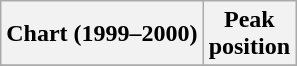<table class="wikitable sortable plainrowheaders" style="text-align:center">
<tr>
<th scope="col">Chart (1999–2000)</th>
<th scope="col">Peak<br>position</th>
</tr>
<tr>
</tr>
</table>
